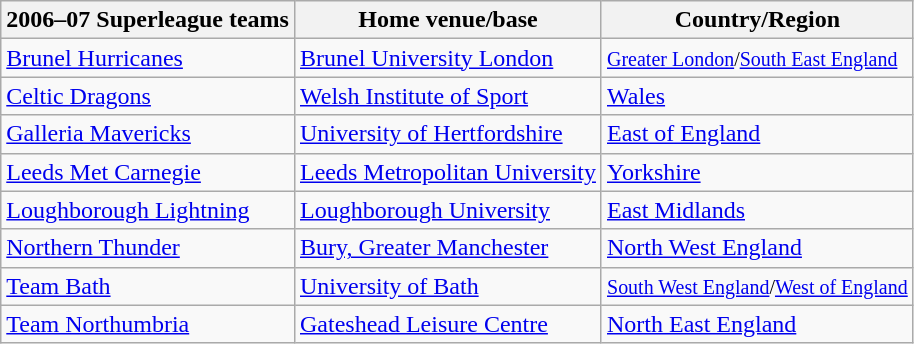<table class="wikitable collapsible">
<tr>
<th>2006–07 Superleague teams</th>
<th>Home venue/base</th>
<th>Country/Region</th>
</tr>
<tr>
<td><a href='#'>Brunel Hurricanes</a></td>
<td><a href='#'>Brunel University London</a></td>
<td><small><a href='#'>Greater London</a>/<a href='#'>South East England</a></small></td>
</tr>
<tr>
<td><a href='#'>Celtic Dragons</a></td>
<td><a href='#'>Welsh Institute of Sport</a></td>
<td><a href='#'>Wales</a></td>
</tr>
<tr>
<td><a href='#'>Galleria Mavericks</a></td>
<td><a href='#'>University of Hertfordshire</a></td>
<td><a href='#'>East of England</a></td>
</tr>
<tr>
<td><a href='#'>Leeds Met Carnegie</a></td>
<td><a href='#'>Leeds Metropolitan University</a></td>
<td><a href='#'>Yorkshire</a></td>
</tr>
<tr>
<td><a href='#'>Loughborough Lightning</a></td>
<td><a href='#'>Loughborough University</a></td>
<td><a href='#'>East Midlands</a></td>
</tr>
<tr>
<td><a href='#'>Northern Thunder</a></td>
<td><a href='#'>Bury, Greater Manchester</a></td>
<td><a href='#'>North West England</a></td>
</tr>
<tr>
<td><a href='#'>Team Bath</a></td>
<td><a href='#'>University of Bath</a></td>
<td><small><a href='#'>South West England</a>/<a href='#'>West of England</a></small></td>
</tr>
<tr>
<td><a href='#'>Team Northumbria</a></td>
<td><a href='#'>Gateshead Leisure Centre</a></td>
<td><a href='#'>North East England</a></td>
</tr>
</table>
